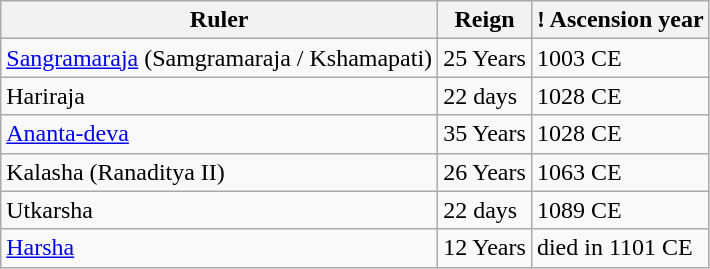<table class="wikitable">
<tr>
<th>Ruler</th>
<th>Reign</th>
<th>! Ascension year</th>
</tr>
<tr>
<td><a href='#'>Sangramaraja</a> (Samgramaraja / Kshamapati)</td>
<td>25 Years</td>
<td>1003 CE</td>
</tr>
<tr>
<td>Hariraja</td>
<td>22 days</td>
<td>1028 CE</td>
</tr>
<tr>
<td><a href='#'>Ananta-deva</a></td>
<td>35 Years</td>
<td>1028 CE</td>
</tr>
<tr>
<td>Kalasha (Ranaditya II)</td>
<td>26 Years</td>
<td>1063 CE</td>
</tr>
<tr>
<td>Utkarsha</td>
<td>22 days</td>
<td>1089 CE</td>
</tr>
<tr>
<td><a href='#'>Harsha</a></td>
<td>12 Years</td>
<td>died in 1101 CE</td>
</tr>
</table>
